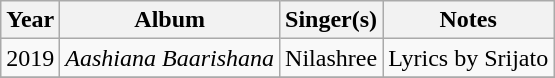<table class="wikitable sortable">
<tr>
<th>Year</th>
<th>Album</th>
<th>Singer(s)</th>
<th>Notes</th>
</tr>
<tr>
<td>2019</td>
<td><em>Aashiana Baarishana</em></td>
<td>Nilashree</td>
<td>Lyrics by Srijato</td>
</tr>
<tr>
</tr>
</table>
